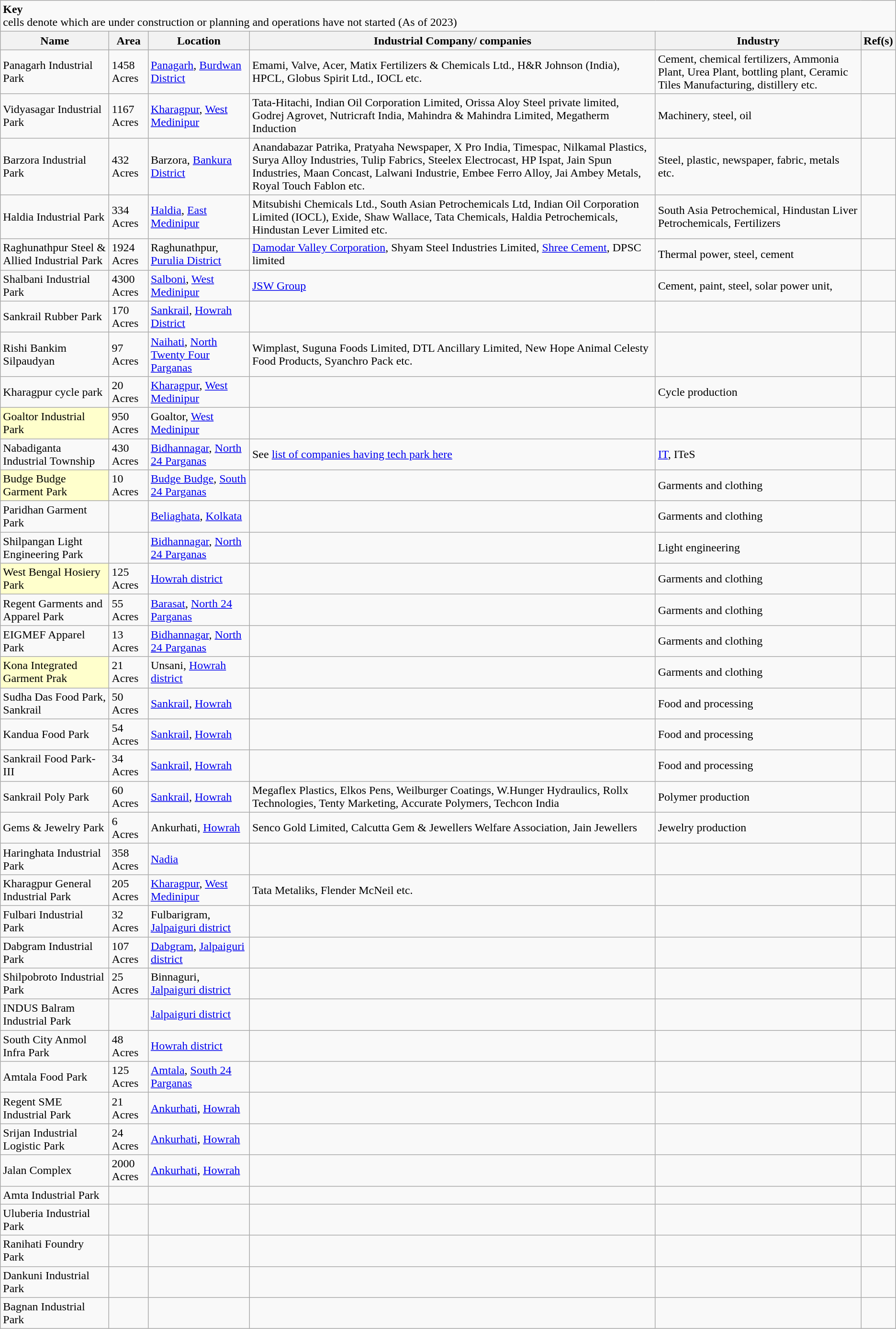<table class="sortable wikitable">
<tr>
<td colspan="6"><strong>Key</strong><br> cells denote which are under construction or planning and operations have not started (As of 2023)</td>
</tr>
<tr>
<th>Name</th>
<th>Area</th>
<th>Location</th>
<th>Industrial Company/ companies</th>
<th>Industry</th>
<th>Ref(s)</th>
</tr>
<tr>
<td>Panagarh Industrial Park</td>
<td>1458 Acres</td>
<td><a href='#'>Panagarh</a>, <a href='#'>Burdwan District</a></td>
<td>Emami, Valve, Acer, Matix Fertilizers & Chemicals Ltd., H&R Johnson (India), HPCL, Globus Spirit Ltd., IOCL etc.</td>
<td>Cement, chemical fertilizers, Ammonia Plant, Urea Plant, bottling plant, Ceramic Tiles Manufacturing, distillery etc.</td>
<td></td>
</tr>
<tr>
<td>Vidyasagar Industrial Park</td>
<td>1167 Acres</td>
<td><a href='#'>Kharagpur</a>, <a href='#'>West Medinipur</a></td>
<td>Tata-Hitachi, Indian Oil Corporation Limited, Orissa Aloy Steel private limited, Godrej Agrovet, Nutricraft India, Mahindra & Mahindra Limited, Megatherm Induction</td>
<td>Machinery, steel, oil</td>
<td></td>
</tr>
<tr>
<td>Barzora Industrial Park</td>
<td>432 Acres</td>
<td>Barzora, <a href='#'>Bankura District</a></td>
<td>Anandabazar Patrika, Pratyaha Newspaper, X Pro India, Timespac, Nilkamal Plastics, Surya Alloy Industries, Tulip Fabrics, Steelex Electrocast, HP Ispat, Jain Spun Industries, Maan Concast, Lalwani Industrie, Embee Ferro Alloy, Jai Ambey Metals, Royal Touch Fablon etc.</td>
<td>Steel, plastic, newspaper, fabric, metals etc.</td>
<td></td>
</tr>
<tr>
<td>Haldia Industrial Park</td>
<td>334 Acres</td>
<td><a href='#'>Haldia</a>, <a href='#'>East Medinipur</a></td>
<td>Mitsubishi Chemicals Ltd., South Asian Petrochemicals Ltd, Indian Oil Corporation Limited (IOCL), Exide, Shaw Wallace, Tata Chemicals, Haldia Petrochemicals, Hindustan Lever Limited etc.</td>
<td>South Asia Petrochemical, Hindustan Liver<br>Petrochemicals, Fertilizers</td>
<td></td>
</tr>
<tr>
<td>Raghunathpur Steel & Allied Industrial Park</td>
<td>1924 Acres</td>
<td>Raghunathpur, <a href='#'>Purulia District</a></td>
<td><a href='#'>Damodar Valley Corporation</a>, Shyam Steel Industries Limited, <a href='#'>Shree Cement</a>, DPSC limited</td>
<td>Thermal power, steel, cement</td>
<td></td>
</tr>
<tr>
<td>Shalbani Industrial Park</td>
<td>4300 Acres</td>
<td><a href='#'>Salboni</a>, <a href='#'>West Medinipur</a></td>
<td><a href='#'>JSW Group</a></td>
<td>Cement, paint, steel, solar power unit,</td>
<td></td>
</tr>
<tr>
<td>Sankrail Rubber Park</td>
<td>170 Acres</td>
<td><a href='#'>Sankrail</a>, <a href='#'>Howrah District</a></td>
<td></td>
<td></td>
<td></td>
</tr>
<tr>
<td>Rishi Bankim Silpaudyan</td>
<td>97 Acres</td>
<td><a href='#'>Naihati</a>, <a href='#'>North Twenty Four Parganas</a></td>
<td>Wimplast, Suguna Foods Limited, DTL Ancillary Limited, New Hope Animal Celesty Food Products, Syanchro Pack etc.</td>
<td></td>
<td></td>
</tr>
<tr>
<td>Kharagpur cycle park</td>
<td>20 Acres</td>
<td><a href='#'>Kharagpur</a>, <a href='#'>West Medinipur</a></td>
<td></td>
<td>Cycle production</td>
<td></td>
</tr>
<tr>
<td style="background:#FFFFCC;">Goaltor Industrial Park</td>
<td>950 Acres</td>
<td>Goaltor, <a href='#'>West Medinipur</a></td>
<td></td>
<td></td>
<td></td>
</tr>
<tr>
<td>Nabadiganta Industrial Township</td>
<td>430 Acres</td>
<td><a href='#'>Bidhannagar</a>, <a href='#'>North 24 Parganas</a></td>
<td>See <a href='#'>list of companies having tech park here</a></td>
<td><a href='#'>IT</a>, ITeS</td>
<td></td>
</tr>
<tr>
<td style="background:#FFFFCC;">Budge Budge Garment Park</td>
<td>10 Acres</td>
<td><a href='#'>Budge Budge</a>, <a href='#'>South 24 Parganas</a></td>
<td></td>
<td>Garments and clothing</td>
<td></td>
</tr>
<tr>
<td>Paridhan Garment Park</td>
<td></td>
<td><a href='#'>Beliaghata</a>, <a href='#'>Kolkata</a></td>
<td></td>
<td>Garments and clothing</td>
<td></td>
</tr>
<tr>
<td>Shilpangan Light Engineering Park</td>
<td></td>
<td><a href='#'>Bidhannagar</a>, <a href='#'>North 24 Parganas</a></td>
<td></td>
<td>Light engineering</td>
<td></td>
</tr>
<tr>
<td style="background:#FFFFCC;">West Bengal Hosiery Park</td>
<td>125 Acres</td>
<td><a href='#'>Howrah district</a></td>
<td></td>
<td>Garments and clothing</td>
<td></td>
</tr>
<tr>
<td>Regent Garments and Apparel Park</td>
<td>55 Acres</td>
<td><a href='#'>Barasat</a>, <a href='#'>North 24 Parganas</a></td>
<td></td>
<td>Garments and clothing</td>
<td></td>
</tr>
<tr>
<td>EIGMEF Apparel Park</td>
<td>13 Acres</td>
<td><a href='#'>Bidhannagar</a>, <a href='#'>North 24 Parganas</a></td>
<td></td>
<td>Garments and clothing</td>
<td></td>
</tr>
<tr>
<td style="background:#FFFFCC;">Kona Integrated Garment Prak</td>
<td>21 Acres</td>
<td>Unsani, <a href='#'>Howrah district</a></td>
<td></td>
<td>Garments and clothing</td>
<td></td>
</tr>
<tr>
<td>Sudha Das Food Park, Sankrail</td>
<td>50 Acres</td>
<td><a href='#'>Sankrail</a>, <a href='#'>Howrah</a></td>
<td></td>
<td>Food and processing</td>
<td></td>
</tr>
<tr>
<td>Kandua Food Park</td>
<td>54 Acres</td>
<td><a href='#'>Sankrail</a>, <a href='#'>Howrah</a></td>
<td></td>
<td>Food and processing</td>
<td></td>
</tr>
<tr>
<td>Sankrail Food Park- III</td>
<td>34 Acres</td>
<td><a href='#'>Sankrail</a>, <a href='#'>Howrah</a></td>
<td></td>
<td>Food and processing</td>
<td></td>
</tr>
<tr>
<td>Sankrail Poly Park</td>
<td>60 Acres</td>
<td><a href='#'>Sankrail</a>, <a href='#'>Howrah</a></td>
<td>Megaflex Plastics, Elkos Pens, Weilburger Coatings, W.Hunger Hydraulics, Rollx Technologies, Tenty Marketing, Accurate Polymers, Techcon India</td>
<td>Polymer production</td>
<td></td>
</tr>
<tr>
<td>Gems & Jewelry Park</td>
<td>6 Acres</td>
<td>Ankurhati, <a href='#'>Howrah</a></td>
<td>Senco Gold Limited, Calcutta Gem & Jewellers Welfare Association, Jain Jewellers</td>
<td>Jewelry production</td>
<td></td>
</tr>
<tr>
<td>Haringhata Industrial Park</td>
<td>358 Acres</td>
<td><a href='#'>Nadia</a></td>
<td></td>
<td></td>
<td></td>
</tr>
<tr>
<td>Kharagpur General Industrial Park</td>
<td>205 Acres</td>
<td><a href='#'>Kharagpur</a>, <a href='#'>West Medinipur</a></td>
<td>Tata Metaliks, Flender McNeil etc.</td>
<td></td>
<td></td>
</tr>
<tr>
<td>Fulbari Industrial Park</td>
<td>32 Acres</td>
<td>Fulbarigram, <a href='#'>Jalpaiguri district</a></td>
<td></td>
<td></td>
<td></td>
</tr>
<tr>
<td>Dabgram Industrial Park</td>
<td>107 Acres</td>
<td><a href='#'>Dabgram</a>, <a href='#'>Jalpaiguri district</a></td>
<td></td>
<td></td>
<td></td>
</tr>
<tr>
<td>Shilpobroto Industrial Park</td>
<td>25 Acres</td>
<td>Binnaguri, <a href='#'>Jalpaiguri district</a></td>
<td></td>
<td></td>
<td></td>
</tr>
<tr>
<td>INDUS Balram Industrial Park</td>
<td></td>
<td><a href='#'>Jalpaiguri district</a></td>
<td></td>
<td></td>
<td></td>
</tr>
<tr>
<td>South City Anmol Infra Park</td>
<td>48 Acres</td>
<td><a href='#'>Howrah district</a></td>
<td></td>
<td></td>
<td></td>
</tr>
<tr>
<td>Amtala Food Park</td>
<td>125 Acres</td>
<td><a href='#'>Amtala</a>, <a href='#'>South 24 Parganas</a></td>
<td></td>
<td></td>
<td></td>
</tr>
<tr>
<td>Regent SME Industrial Park</td>
<td>21 Acres</td>
<td><a href='#'>Ankurhati</a>, <a href='#'>Howrah</a></td>
<td></td>
<td></td>
<td></td>
</tr>
<tr>
<td>Srijan Industrial Logistic Park</td>
<td>24 Acres</td>
<td><a href='#'>Ankurhati</a>, <a href='#'>Howrah</a></td>
<td></td>
<td></td>
<td></td>
</tr>
<tr>
<td>Jalan Complex</td>
<td>2000 Acres</td>
<td><a href='#'>Ankurhati</a>, <a href='#'>Howrah</a></td>
<td></td>
<td></td>
<td></td>
</tr>
<tr>
<td>Amta Industrial Park</td>
<td></td>
<td></td>
<td></td>
<td></td>
<td></td>
</tr>
<tr>
<td>Uluberia Industrial Park</td>
<td></td>
<td></td>
<td></td>
<td></td>
<td></td>
</tr>
<tr>
<td>Ranihati Foundry Park</td>
<td></td>
<td></td>
<td></td>
<td></td>
<td></td>
</tr>
<tr>
<td>Dankuni Industrial Park</td>
<td></td>
<td></td>
<td></td>
<td></td>
<td></td>
</tr>
<tr>
<td>Bagnan Industrial Park</td>
<td></td>
<td></td>
<td></td>
<td></td>
<td></td>
</tr>
</table>
